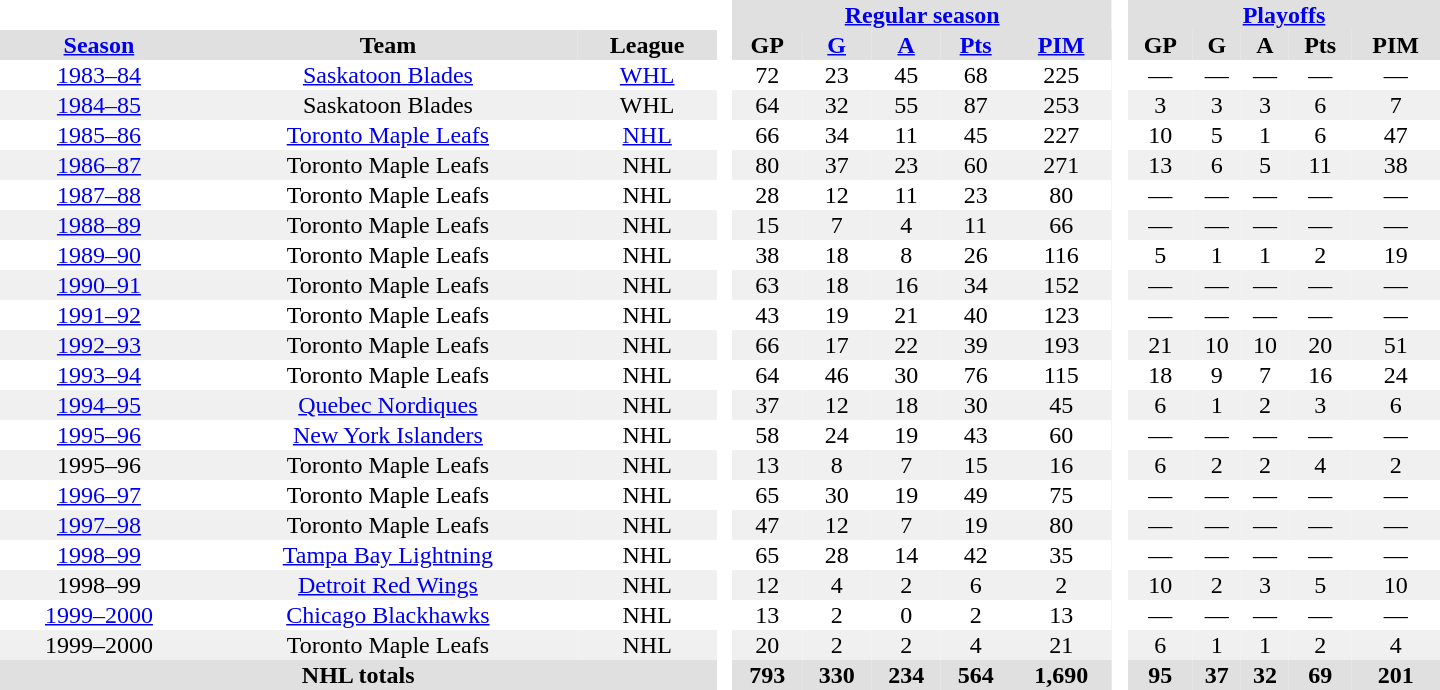<table border="0" cellpadding="1" cellspacing="0" style="text-align:center; width:60em">
<tr bgcolor="#e0e0e0">
<th colspan="3" bgcolor="#ffffff"> </th>
<th rowspan="99" bgcolor="#ffffff"> </th>
<th colspan="5"><a href='#'>Regular season</a></th>
<th rowspan="99" bgcolor="#ffffff"> </th>
<th colspan="5"><a href='#'>Playoffs</a></th>
</tr>
<tr bgcolor="#e0e0e0">
<th><a href='#'>Season</a></th>
<th>Team</th>
<th>League</th>
<th>GP</th>
<th><a href='#'>G</a></th>
<th><a href='#'>A</a></th>
<th><a href='#'>Pts</a></th>
<th><a href='#'>PIM</a></th>
<th>GP</th>
<th>G</th>
<th>A</th>
<th>Pts</th>
<th>PIM</th>
</tr>
<tr>
<td><a href='#'>1983–84</a></td>
<td><a href='#'>Saskatoon Blades</a></td>
<td><a href='#'>WHL</a></td>
<td>72</td>
<td>23</td>
<td>45</td>
<td>68</td>
<td>225</td>
<td>—</td>
<td>—</td>
<td>—</td>
<td>—</td>
<td>—</td>
</tr>
<tr bgcolor="#f0f0f0">
<td><a href='#'>1984–85</a></td>
<td>Saskatoon Blades</td>
<td>WHL</td>
<td>64</td>
<td>32</td>
<td>55</td>
<td>87</td>
<td>253</td>
<td>3</td>
<td>3</td>
<td>3</td>
<td>6</td>
<td>7</td>
</tr>
<tr>
<td><a href='#'>1985–86</a></td>
<td><a href='#'>Toronto Maple Leafs</a></td>
<td><a href='#'>NHL</a></td>
<td>66</td>
<td>34</td>
<td>11</td>
<td>45</td>
<td>227</td>
<td>10</td>
<td>5</td>
<td>1</td>
<td>6</td>
<td>47</td>
</tr>
<tr bgcolor="#f0f0f0">
<td><a href='#'>1986–87</a></td>
<td>Toronto Maple Leafs</td>
<td>NHL</td>
<td>80</td>
<td>37</td>
<td>23</td>
<td>60</td>
<td>271</td>
<td>13</td>
<td>6</td>
<td>5</td>
<td>11</td>
<td>38</td>
</tr>
<tr>
<td><a href='#'>1987–88</a></td>
<td>Toronto Maple Leafs</td>
<td>NHL</td>
<td>28</td>
<td>12</td>
<td>11</td>
<td>23</td>
<td>80</td>
<td>—</td>
<td>—</td>
<td>—</td>
<td>—</td>
<td>—</td>
</tr>
<tr bgcolor="#f0f0f0">
<td><a href='#'>1988–89</a></td>
<td>Toronto Maple Leafs</td>
<td>NHL</td>
<td>15</td>
<td>7</td>
<td>4</td>
<td>11</td>
<td>66</td>
<td>—</td>
<td>—</td>
<td>—</td>
<td>—</td>
<td>—</td>
</tr>
<tr>
<td><a href='#'>1989–90</a></td>
<td>Toronto Maple Leafs</td>
<td>NHL</td>
<td>38</td>
<td>18</td>
<td>8</td>
<td>26</td>
<td>116</td>
<td>5</td>
<td>1</td>
<td>1</td>
<td>2</td>
<td>19</td>
</tr>
<tr bgcolor="#f0f0f0">
<td><a href='#'>1990–91</a></td>
<td>Toronto Maple Leafs</td>
<td>NHL</td>
<td>63</td>
<td>18</td>
<td>16</td>
<td>34</td>
<td>152</td>
<td>—</td>
<td>—</td>
<td>—</td>
<td>—</td>
<td>—</td>
</tr>
<tr>
<td><a href='#'>1991–92</a></td>
<td>Toronto Maple Leafs</td>
<td>NHL</td>
<td>43</td>
<td>19</td>
<td>21</td>
<td>40</td>
<td>123</td>
<td>—</td>
<td>—</td>
<td>—</td>
<td>—</td>
<td>—</td>
</tr>
<tr bgcolor="#f0f0f0">
<td><a href='#'>1992–93</a></td>
<td>Toronto Maple Leafs</td>
<td>NHL</td>
<td>66</td>
<td>17</td>
<td>22</td>
<td>39</td>
<td>193</td>
<td>21</td>
<td>10</td>
<td>10</td>
<td>20</td>
<td>51</td>
</tr>
<tr>
<td><a href='#'>1993–94</a></td>
<td>Toronto Maple Leafs</td>
<td>NHL</td>
<td>64</td>
<td>46</td>
<td>30</td>
<td>76</td>
<td>115</td>
<td>18</td>
<td>9</td>
<td>7</td>
<td>16</td>
<td>24</td>
</tr>
<tr bgcolor="#f0f0f0">
<td><a href='#'>1994–95</a></td>
<td><a href='#'>Quebec Nordiques</a></td>
<td>NHL</td>
<td>37</td>
<td>12</td>
<td>18</td>
<td>30</td>
<td>45</td>
<td>6</td>
<td>1</td>
<td>2</td>
<td>3</td>
<td>6</td>
</tr>
<tr>
<td><a href='#'>1995–96</a></td>
<td><a href='#'>New York Islanders</a></td>
<td>NHL</td>
<td>58</td>
<td>24</td>
<td>19</td>
<td>43</td>
<td>60</td>
<td>—</td>
<td>—</td>
<td>—</td>
<td>—</td>
<td>—</td>
</tr>
<tr bgcolor="#f0f0f0">
<td>1995–96</td>
<td>Toronto Maple Leafs</td>
<td>NHL</td>
<td>13</td>
<td>8</td>
<td>7</td>
<td>15</td>
<td>16</td>
<td>6</td>
<td>2</td>
<td>2</td>
<td>4</td>
<td>2</td>
</tr>
<tr>
<td><a href='#'>1996–97</a></td>
<td>Toronto Maple Leafs</td>
<td>NHL</td>
<td>65</td>
<td>30</td>
<td>19</td>
<td>49</td>
<td>75</td>
<td>—</td>
<td>—</td>
<td>—</td>
<td>—</td>
<td>—</td>
</tr>
<tr bgcolor="#f0f0f0">
<td><a href='#'>1997–98</a></td>
<td>Toronto Maple Leafs</td>
<td>NHL</td>
<td>47</td>
<td>12</td>
<td>7</td>
<td>19</td>
<td>80</td>
<td>—</td>
<td>—</td>
<td>—</td>
<td>—</td>
<td>—</td>
</tr>
<tr>
<td><a href='#'>1998–99</a></td>
<td><a href='#'>Tampa Bay Lightning</a></td>
<td>NHL</td>
<td>65</td>
<td>28</td>
<td>14</td>
<td>42</td>
<td>35</td>
<td>—</td>
<td>—</td>
<td>—</td>
<td>—</td>
<td>—</td>
</tr>
<tr bgcolor="#f0f0f0">
<td>1998–99</td>
<td><a href='#'>Detroit Red Wings</a></td>
<td>NHL</td>
<td>12</td>
<td>4</td>
<td>2</td>
<td>6</td>
<td>2</td>
<td>10</td>
<td>2</td>
<td>3</td>
<td>5</td>
<td>10</td>
</tr>
<tr>
<td><a href='#'>1999–2000</a></td>
<td><a href='#'>Chicago Blackhawks</a></td>
<td>NHL</td>
<td>13</td>
<td>2</td>
<td>0</td>
<td>2</td>
<td>13</td>
<td>—</td>
<td>—</td>
<td>—</td>
<td>—</td>
<td>—</td>
</tr>
<tr bgcolor="#f0f0f0">
<td>1999–2000</td>
<td>Toronto Maple Leafs</td>
<td>NHL</td>
<td>20</td>
<td>2</td>
<td>2</td>
<td>4</td>
<td>21</td>
<td>6</td>
<td>1</td>
<td>1</td>
<td>2</td>
<td>4</td>
</tr>
<tr bgcolor="#e0e0e0">
<th colspan=3>NHL totals</th>
<th>793</th>
<th>330</th>
<th>234</th>
<th>564</th>
<th>1,690</th>
<th>95</th>
<th>37</th>
<th>32</th>
<th>69</th>
<th>201</th>
</tr>
</table>
